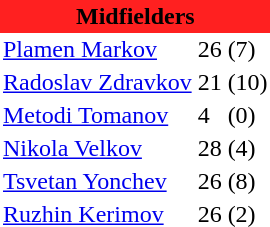<table class="toccolours" border="0" cellpadding="2" cellspacing="0" align="left" style="margin:0.5em;">
<tr>
<th colspan="4" align="center" bgcolor="#FF2020"><span>Midfielders</span></th>
</tr>
<tr>
<td> <a href='#'>Plamen Markov</a></td>
<td>26</td>
<td>(7)</td>
</tr>
<tr>
<td> <a href='#'>Radoslav Zdravkov</a></td>
<td>21</td>
<td>(10)</td>
</tr>
<tr>
<td> <a href='#'>Metodi Tomanov</a></td>
<td>4</td>
<td>(0)</td>
</tr>
<tr>
<td> <a href='#'>Nikola Velkov</a></td>
<td>28</td>
<td>(4)</td>
</tr>
<tr>
<td> <a href='#'>Tsvetan Yonchev</a></td>
<td>26</td>
<td>(8)</td>
</tr>
<tr>
<td> <a href='#'>Ruzhin Kerimov</a></td>
<td>26</td>
<td>(2)</td>
</tr>
<tr>
</tr>
</table>
